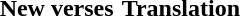<table>
<tr>
<th width="50%">New verses</th>
<th width="50%">Translation</th>
</tr>
<tr>
<td valign="top"><br></td>
<td valign="top"><br></td>
</tr>
</table>
